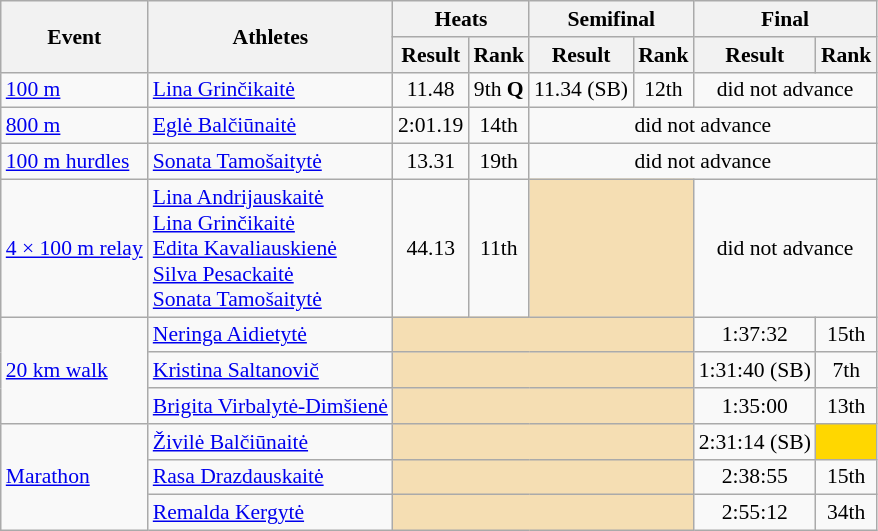<table class="wikitable" border="1" style="font-size:90%">
<tr>
<th rowspan="2">Event</th>
<th rowspan="2">Athletes</th>
<th colspan="2">Heats</th>
<th colspan="2">Semifinal</th>
<th colspan="2">Final</th>
</tr>
<tr>
<th>Result</th>
<th>Rank</th>
<th>Result</th>
<th>Rank</th>
<th>Result</th>
<th>Rank</th>
</tr>
<tr>
<td><a href='#'>100 m</a></td>
<td><a href='#'>Lina Grinčikaitė</a></td>
<td align=center>11.48</td>
<td align=center>9th <strong>Q</strong></td>
<td align=center>11.34 (SB)</td>
<td align=center>12th</td>
<td align=center colspan=2>did not advance</td>
</tr>
<tr>
<td><a href='#'>800 m</a></td>
<td><a href='#'>Eglė Balčiūnaitė</a></td>
<td align=center>2:01.19</td>
<td align=center>14th</td>
<td align=center colspan=4>did not advance</td>
</tr>
<tr>
<td><a href='#'>100 m hurdles</a></td>
<td><a href='#'>Sonata Tamošaitytė</a></td>
<td align=center>13.31</td>
<td align=center>19th</td>
<td align=center colspan=4>did not advance</td>
</tr>
<tr>
<td><a href='#'>4 × 100 m relay</a></td>
<td><a href='#'>Lina Andrijauskaitė</a> <br> <a href='#'>Lina Grinčikaitė</a> <br> <a href='#'>Edita Kavaliauskienė</a> <br> <a href='#'>Silva Pesackaitė</a> <br> <a href='#'>Sonata Tamošaitytė</a></td>
<td align=center>44.13</td>
<td align=center>11th</td>
<td align=center colspan="2" bgcolor="wheat"></td>
<td align=center colspan=2>did not advance</td>
</tr>
<tr>
<td rowspan="3"><a href='#'>20 km walk</a></td>
<td><a href='#'>Neringa Aidietytė</a></td>
<td align=center colspan="4" bgcolor="wheat"></td>
<td align=center>1:37:32</td>
<td align=center>15th</td>
</tr>
<tr>
<td><a href='#'>Kristina Saltanovič</a></td>
<td align=center colspan="4" bgcolor="wheat"></td>
<td align=center>1:31:40 (SB)</td>
<td align=center>7th</td>
</tr>
<tr>
<td><a href='#'>Brigita Virbalytė-Dimšienė</a></td>
<td align=center colspan="4" bgcolor="wheat"></td>
<td align=center>1:35:00</td>
<td align=center>13th</td>
</tr>
<tr>
<td rowspan="3"><a href='#'>Marathon</a></td>
<td><a href='#'>Živilė Balčiūnaitė</a></td>
<td align=center colspan="4" bgcolor="wheat"></td>
<td align=center>2:31:14 (SB)</td>
<td align=center bgcolor=gold></td>
</tr>
<tr>
<td><a href='#'>Rasa Drazdauskaitė</a></td>
<td align=center colspan="4" bgcolor="wheat"></td>
<td align=center>2:38:55</td>
<td align=center>15th</td>
</tr>
<tr>
<td><a href='#'>Remalda Kergytė</a></td>
<td align=center colspan="4" bgcolor="wheat"></td>
<td align=center>2:55:12</td>
<td align=center>34th</td>
</tr>
</table>
